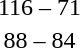<table style="text-align:center;">
<tr>
<th width=200></th>
<th width=100></th>
<th width=200></th>
<th></th>
</tr>
<tr>
<td align=right><strong></strong></td>
<td>116 – 71</td>
<td align=left></td>
</tr>
<tr>
<td align=right><strong></strong></td>
<td>88 – 84</td>
<td align=left></td>
</tr>
</table>
